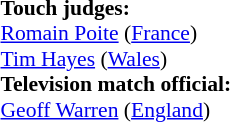<table width=100% style="font-size: 90%">
<tr>
<td><br><strong>Touch judges:</strong>
<br><a href='#'>Romain Poite</a> (<a href='#'>France</a>)
<br><a href='#'>Tim Hayes</a> (<a href='#'>Wales</a>)
<br><strong>Television match official:</strong>
<br><a href='#'>Geoff Warren</a> (<a href='#'>England</a>)</td>
</tr>
</table>
